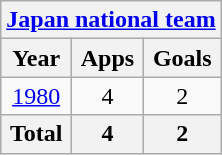<table class="wikitable" style="text-align:center">
<tr>
<th colspan=3><a href='#'>Japan national team</a></th>
</tr>
<tr>
<th>Year</th>
<th>Apps</th>
<th>Goals</th>
</tr>
<tr>
<td><a href='#'>1980</a></td>
<td>4</td>
<td>2</td>
</tr>
<tr>
<th>Total</th>
<th>4</th>
<th>2</th>
</tr>
</table>
